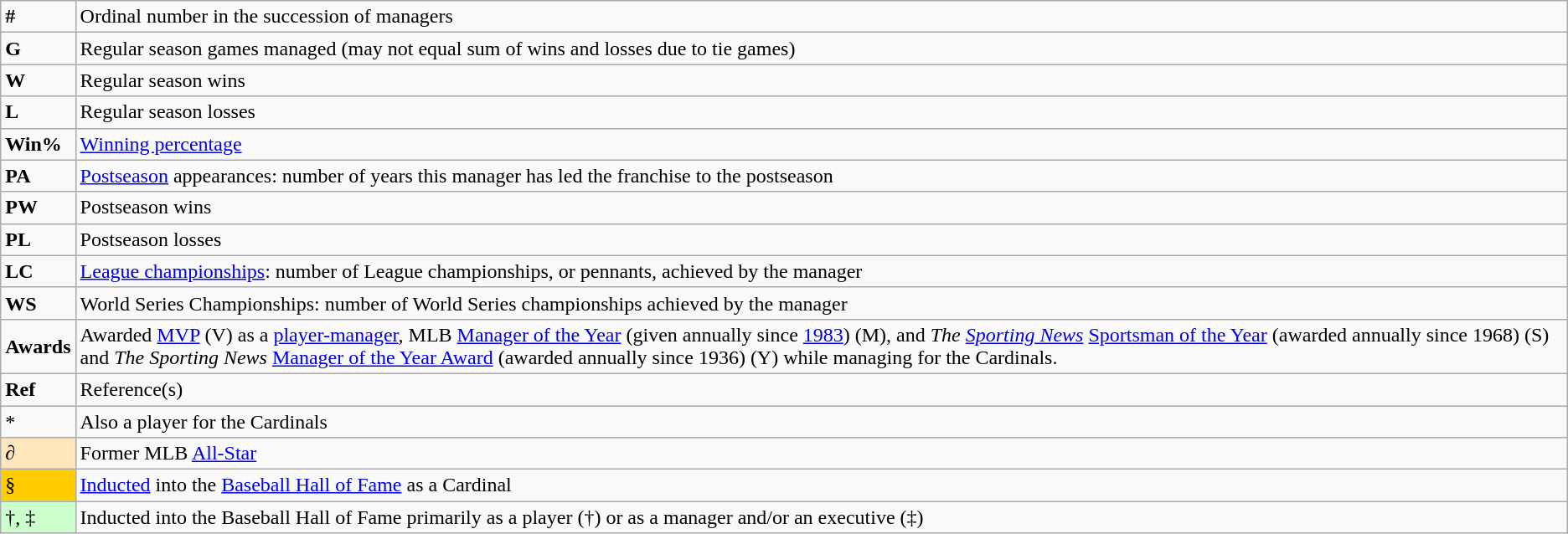<table class="wikitable" style="font-size:100%;">
<tr>
<td><strong>#</strong></td>
<td>Ordinal number in the succession of managers</td>
</tr>
<tr>
<td><strong>G</strong></td>
<td>Regular season games managed (may not equal sum of wins and losses due to tie games)</td>
</tr>
<tr>
<td><strong>W</strong></td>
<td>Regular season wins</td>
</tr>
<tr>
<td><strong>L</strong></td>
<td>Regular season losses</td>
</tr>
<tr>
<td><strong>Win%</strong></td>
<td><a href='#'>Winning percentage</a></td>
</tr>
<tr>
<td><strong>PA</strong></td>
<td><a href='#'>Postseason</a> appearances: number of years this manager has led the franchise to the postseason</td>
</tr>
<tr>
<td><strong>PW</strong></td>
<td>Postseason wins</td>
</tr>
<tr>
<td><strong>PL</strong></td>
<td>Postseason losses</td>
</tr>
<tr>
<td><strong>LC</strong></td>
<td><a href='#'>League championships</a>: number of League championships, or pennants, achieved by the manager</td>
</tr>
<tr>
<td><strong>WS</strong></td>
<td>World Series Championships: number of World Series championships achieved by the manager</td>
</tr>
<tr>
<td><strong>Awards</strong></td>
<td>Awarded <a href='#'>MVP</a> (V) as a <a href='#'>player-manager</a>, MLB <a href='#'>Manager of the Year</a> (given annually since <a href='#'>1983</a>) (M), and <em>The <a href='#'>Sporting News</a></em> <a href='#'>Sportsman of the Year</a> (awarded annually since 1968) (S) and <em>The Sporting News</em> <a href='#'>Manager of the Year Award</a> (awarded annually since 1936) (Y) while managing for the Cardinals.</td>
</tr>
<tr>
<td><strong>Ref</strong></td>
<td>Reference(s)</td>
</tr>
<tr>
<td>*</td>
<td>Also a player for the Cardinals</td>
</tr>
<tr>
<td style="background-color:#ffe6bd">∂</td>
<td>Former MLB <a href='#'>All-Star</a></td>
</tr>
<tr>
<td style="background-color:#ffcc00">§</td>
<td><a href='#'>Inducted</a> into the <a href='#'>Baseball Hall of Fame</a> as a Cardinal</td>
</tr>
<tr>
<td style="background-color:#ccffcc">†, ‡</td>
<td>Inducted into the Baseball Hall of Fame primarily as a player (†) or as a manager and/or an executive (‡)</td>
</tr>
</table>
